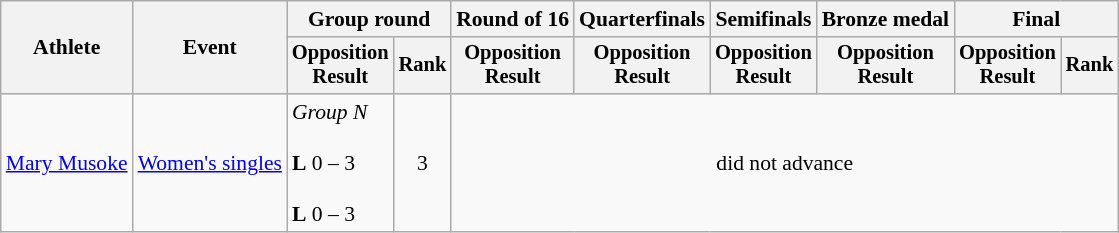<table class="wikitable" style="font-size:90%;">
<tr>
<th rowspan="2">Athlete</th>
<th rowspan="2">Event</th>
<th colspan="2">Group round</th>
<th>Round of 16</th>
<th>Quarterfinals</th>
<th>Semifinals</th>
<th>Bronze medal</th>
<th colspan=2>Final</th>
</tr>
<tr style="font-size:95%">
<th>Opposition<br>Result</th>
<th>Rank</th>
<th>Opposition<br>Result</th>
<th>Opposition<br>Result</th>
<th>Opposition<br>Result</th>
<th>Opposition<br>Result</th>
<th>Opposition<br>Result</th>
<th>Rank</th>
</tr>
<tr align=center>
<td align=left><a href='#'>Mary Musoke</a></td>
<td align=left><a href='#'>Women's singles</a></td>
<td align=left><em>Group N</em><br><br><strong>L</strong> 0 – 3<br><br><strong>L</strong> 0 – 3</td>
<td>3</td>
<td colspan=6>did not advance</td>
</tr>
</table>
